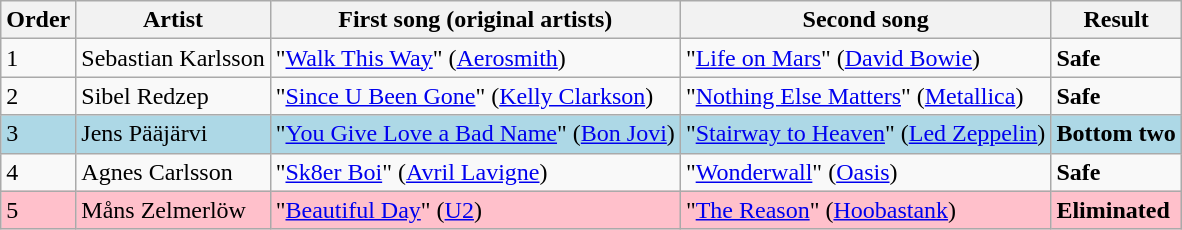<table class=wikitable>
<tr>
<th>Order</th>
<th>Artist</th>
<th>First song (original artists)</th>
<th>Second song</th>
<th>Result</th>
</tr>
<tr>
<td>1</td>
<td>Sebastian Karlsson</td>
<td>"<a href='#'>Walk This Way</a>" (<a href='#'>Aerosmith</a>)</td>
<td>"<a href='#'>Life on Mars</a>" (<a href='#'>David Bowie</a>)</td>
<td><strong>Safe</strong></td>
</tr>
<tr>
<td>2</td>
<td>Sibel Redzep</td>
<td>"<a href='#'>Since U Been Gone</a>" (<a href='#'>Kelly Clarkson</a>)</td>
<td>"<a href='#'>Nothing Else Matters</a>" (<a href='#'>Metallica</a>)</td>
<td><strong>Safe</strong></td>
</tr>
<tr style="background:lightblue;">
<td>3</td>
<td>Jens Pääjärvi</td>
<td>"<a href='#'>You Give Love a Bad Name</a>" (<a href='#'>Bon Jovi</a>)</td>
<td>"<a href='#'>Stairway to Heaven</a>" (<a href='#'>Led Zeppelin</a>)</td>
<td><strong>Bottom two</strong></td>
</tr>
<tr>
<td>4</td>
<td>Agnes Carlsson</td>
<td>"<a href='#'>Sk8er Boi</a>" (<a href='#'>Avril Lavigne</a>)</td>
<td>"<a href='#'>Wonderwall</a>" (<a href='#'>Oasis</a>)</td>
<td><strong>Safe</strong></td>
</tr>
<tr style="background:pink;">
<td>5</td>
<td>Måns Zelmerlöw</td>
<td>"<a href='#'>Beautiful Day</a>" (<a href='#'>U2</a>)</td>
<td>"<a href='#'>The Reason</a>" (<a href='#'>Hoobastank</a>)</td>
<td><strong>Eliminated</strong></td>
</tr>
</table>
